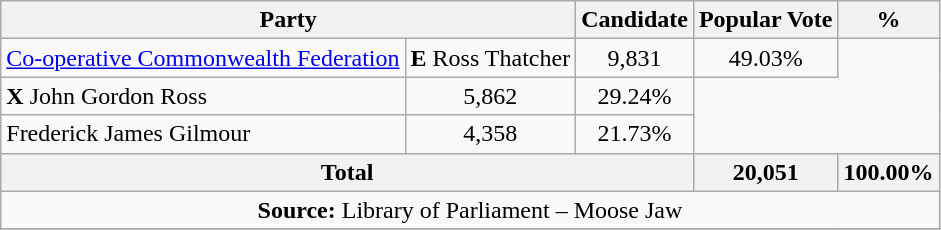<table class="wikitable">
<tr>
<th colspan="2">Party</th>
<th>Candidate</th>
<th>Popular Vote</th>
<th>%</th>
</tr>
<tr>
<td><a href='#'>Co-operative Commonwealth Federation</a></td>
<td><strong>E</strong> Ross Thatcher</td>
<td align=center>9,831</td>
<td align=center>49.03%</td>
</tr>
<tr>
<td><strong>X</strong> John Gordon Ross</td>
<td align=center>5,862</td>
<td align=center>29.24%</td>
</tr>
<tr>
<td>Frederick James Gilmour</td>
<td align=center>4,358</td>
<td align=center>21.73%</td>
</tr>
<tr>
<th colspan=3>Total</th>
<th>20,051</th>
<th>100.00%</th>
</tr>
<tr>
<td align="center" colspan=5><strong>Source:</strong>  Library of Parliament – Moose Jaw</td>
</tr>
<tr>
</tr>
</table>
